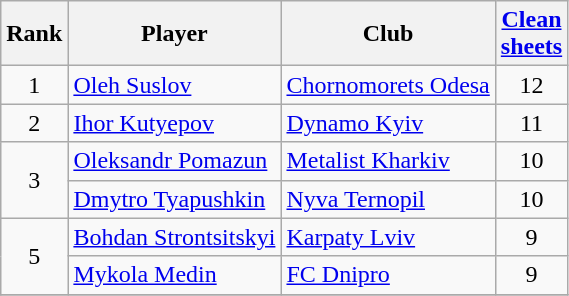<table class="wikitable" style="text-align:center">
<tr>
<th>Rank</th>
<th>Player</th>
<th>Club</th>
<th><a href='#'>Clean<br>sheets</a></th>
</tr>
<tr>
<td>1</td>
<td align="left"> <a href='#'>Oleh Suslov</a></td>
<td align="left"><a href='#'>Chornomorets Odesa</a></td>
<td rowspan=1>12</td>
</tr>
<tr>
<td>2</td>
<td align="left"> <a href='#'>Ihor Kutyepov</a></td>
<td align="left"><a href='#'>Dynamo Kyiv</a></td>
<td rowspan=1>11</td>
</tr>
<tr>
<td rowspan=2>3</td>
<td align="left"> <a href='#'>Oleksandr Pomazun</a></td>
<td align="left"><a href='#'>Metalist Kharkiv</a></td>
<td rowspan=1>10</td>
</tr>
<tr>
<td align="left"> <a href='#'>Dmytro Tyapushkin</a></td>
<td align="left"><a href='#'>Nyva Ternopil</a></td>
<td rowspan=1>10</td>
</tr>
<tr>
<td rowspan=2>5</td>
<td align="left"> <a href='#'>Bohdan Strontsitskyi</a></td>
<td align="left"><a href='#'>Karpaty Lviv</a></td>
<td rowspan=1>9</td>
</tr>
<tr>
<td align="left"> <a href='#'>Mykola Medin</a></td>
<td align="left"><a href='#'>FC Dnipro</a></td>
<td rowspan=1>9</td>
</tr>
<tr>
</tr>
</table>
